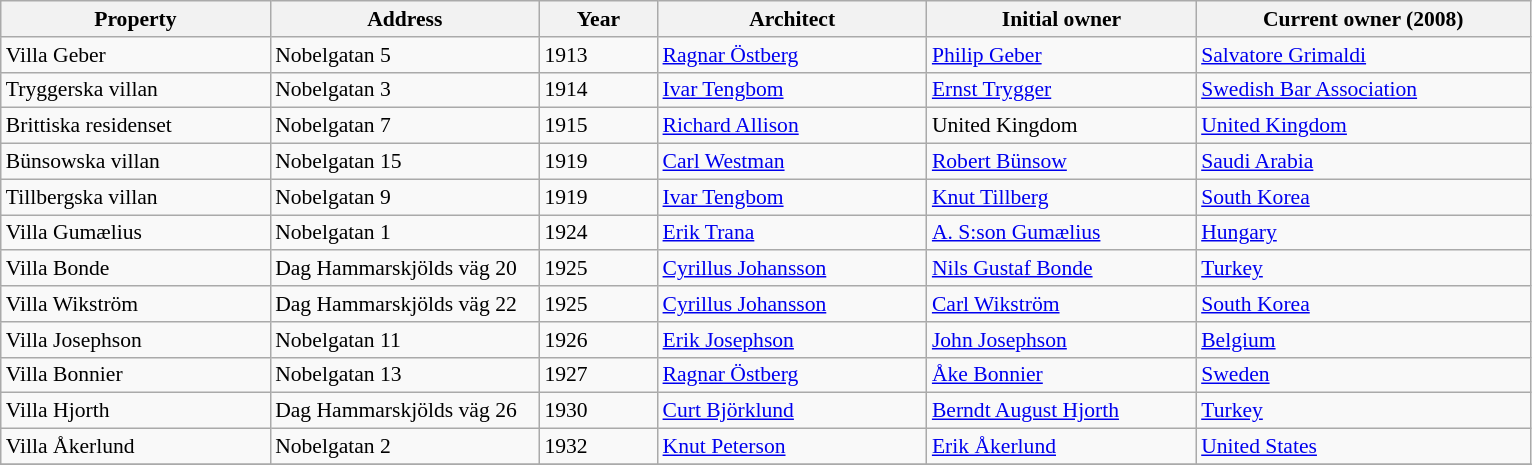<table class="wikitable sortable" style="font-size:90%;">
<tr>
<th style="width:12em;">Property</th>
<th style="width:12em;">Address</th>
<th style="width:5em;">Year</th>
<th style="width:12em;">Architect</th>
<th style="width:12em;">Initial owner</th>
<th style="width:15em;">Current owner (2008)</th>
</tr>
<tr>
<td>Villa Geber</td>
<td>Nobelgatan 5</td>
<td>1913</td>
<td><a href='#'>Ragnar Östberg</a></td>
<td><a href='#'>Philip Geber</a></td>
<td><a href='#'>Salvatore Grimaldi</a></td>
</tr>
<tr>
<td>Tryggerska villan</td>
<td>Nobelgatan 3</td>
<td>1914</td>
<td><a href='#'>Ivar Tengbom</a></td>
<td><a href='#'>Ernst Trygger</a></td>
<td><a href='#'>Swedish Bar Association</a></td>
</tr>
<tr>
<td>Brittiska residenset</td>
<td>Nobelgatan 7</td>
<td>1915</td>
<td><a href='#'>Richard Allison</a></td>
<td>United Kingdom</td>
<td><a href='#'>United Kingdom</a></td>
</tr>
<tr>
<td>Bünsowska villan</td>
<td>Nobelgatan 15</td>
<td>1919</td>
<td><a href='#'>Carl Westman</a></td>
<td><a href='#'>Robert Bünsow</a></td>
<td><a href='#'>Saudi Arabia</a></td>
</tr>
<tr>
<td>Tillbergska villan</td>
<td>Nobelgatan 9</td>
<td>1919</td>
<td><a href='#'>Ivar Tengbom</a></td>
<td><a href='#'>Knut Tillberg</a></td>
<td><a href='#'>South Korea</a></td>
</tr>
<tr>
<td>Villa Gumælius</td>
<td>Nobelgatan 1</td>
<td>1924</td>
<td><a href='#'>Erik Trana</a></td>
<td><a href='#'>A. S:son Gumælius</a></td>
<td><a href='#'>Hungary</a></td>
</tr>
<tr>
<td>Villa Bonde</td>
<td>Dag Hammarskjölds väg 20</td>
<td>1925</td>
<td><a href='#'>Cyrillus Johansson</a></td>
<td><a href='#'>Nils Gustaf Bonde</a></td>
<td><a href='#'>Turkey</a></td>
</tr>
<tr>
<td>Villa Wikström</td>
<td>Dag Hammarskjölds väg 22</td>
<td>1925</td>
<td><a href='#'>Cyrillus Johansson</a></td>
<td><a href='#'>Carl Wikström</a></td>
<td><a href='#'>South Korea</a></td>
</tr>
<tr>
<td>Villa Josephson</td>
<td>Nobelgatan 11</td>
<td>1926</td>
<td><a href='#'>Erik Josephson</a></td>
<td><a href='#'>John Josephson</a></td>
<td><a href='#'>Belgium</a></td>
</tr>
<tr>
<td>Villa Bonnier</td>
<td>Nobelgatan 13</td>
<td>1927</td>
<td><a href='#'>Ragnar Östberg</a></td>
<td><a href='#'>Åke Bonnier</a></td>
<td><a href='#'>Sweden</a></td>
</tr>
<tr>
<td>Villa Hjorth</td>
<td>Dag Hammarskjölds väg 26</td>
<td>1930</td>
<td><a href='#'>Curt Björklund</a></td>
<td><a href='#'>Berndt August Hjorth</a></td>
<td><a href='#'>Turkey</a></td>
</tr>
<tr>
<td>Villa Åkerlund</td>
<td>Nobelgatan 2</td>
<td>1932</td>
<td><a href='#'>Knut Peterson</a></td>
<td><a href='#'>Erik Åkerlund</a></td>
<td><a href='#'>United States</a></td>
</tr>
<tr>
</tr>
</table>
